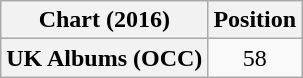<table class="wikitable plainrowheaders" style="text-align:center">
<tr>
<th scope="col">Chart (2016)</th>
<th scope="col">Position</th>
</tr>
<tr>
<th scope="row">UK Albums (OCC)</th>
<td>58</td>
</tr>
</table>
